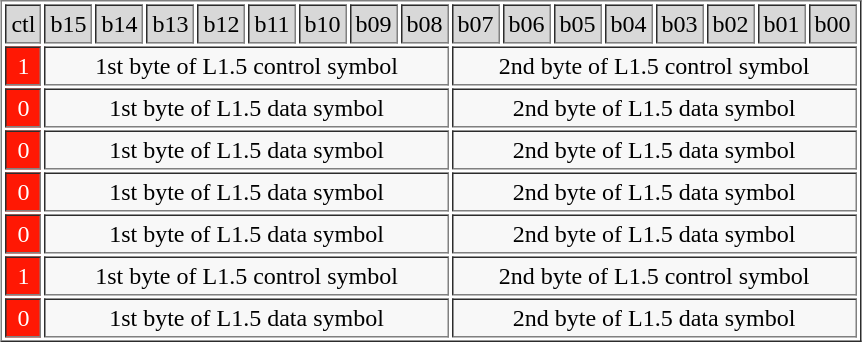<table border="1" cellpadding="3" style="margin: 1em auto 1em auto">
<tr style="background:#D8D8D8; color:black">
<td align="center background:#FF1804;">ctl</td>
<td>b15</td>
<td>b14</td>
<td>b13</td>
<td>b12</td>
<td>b11</td>
<td>b10</td>
<td>b09</td>
<td>b08</td>
<td>b07</td>
<td>b06</td>
<td>b05</td>
<td>b04</td>
<td>b03</td>
<td>b02</td>
<td>b01</td>
<td>b00</td>
</tr>
<tr style="background:#F8F8F8; color:black" align="center">
<td style="background:#FF1804; color:white">1</td>
<td colspan="8">1st byte of L1.5 control symbol</td>
<td colspan="8">2nd byte of L1.5 control symbol</td>
</tr>
<tr style="background:#F8F8F8; color:black" align="center">
<td style="background:#FF1804; color:white">0</td>
<td colspan="8">1st byte of L1.5 data symbol</td>
<td colspan="8">2nd byte of L1.5 data symbol</td>
</tr>
<tr style="background:#F8F8F8; color:black" align="center">
<td style="background:#FF1804; color:white">0</td>
<td colspan="8">1st byte of L1.5 data symbol</td>
<td colspan="8">2nd byte of L1.5 data symbol</td>
</tr>
<tr style="background:#F8F8F8; color:black" align="center">
<td style="background:#FF1804; color:white">0</td>
<td colspan="8">1st byte of L1.5 data symbol</td>
<td colspan="8">2nd byte of L1.5 data symbol</td>
</tr>
<tr style="background:#F8F8F8; color:black" align="center">
<td style="background:#FF1804; color:white">0</td>
<td colspan="8">1st byte of L1.5 data symbol</td>
<td colspan="8">2nd byte of L1.5 data symbol</td>
</tr>
<tr style="background:#F8F8F8; color:black" align="center">
<td style="background:#FF1804; color:white">1</td>
<td colspan="8">1st byte of L1.5 control symbol</td>
<td colspan="8">2nd byte of L1.5 control symbol</td>
</tr>
<tr style="background:#F8F8F8; color:black" align="center">
<td style="background:#FF1804; color:white">0</td>
<td colspan="8">1st byte of L1.5 data symbol</td>
<td colspan="8">2nd byte of L1.5 data symbol</td>
</tr>
</table>
